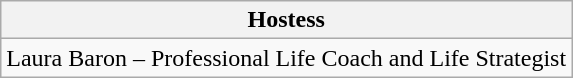<table class="wikitable">
<tr>
<th>Hostess</th>
</tr>
<tr>
<td>Laura Baron – Professional Life Coach and Life Strategist</td>
</tr>
</table>
